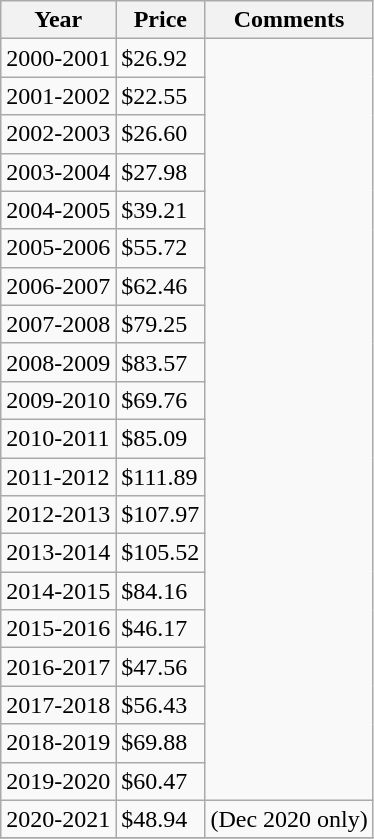<table class="wikitable sortable">
<tr>
<th>Year</th>
<th>Price</th>
<th>Comments</th>
</tr>
<tr>
<td>2000-2001</td>
<td>$26.92</td>
<td rowspan="20"></td>
</tr>
<tr>
<td>2001-2002</td>
<td>$22.55</td>
</tr>
<tr>
<td>2002-2003</td>
<td>$26.60</td>
</tr>
<tr>
<td>2003-2004</td>
<td>$27.98</td>
</tr>
<tr>
<td>2004-2005</td>
<td>$39.21</td>
</tr>
<tr>
<td>2005-2006</td>
<td>$55.72</td>
</tr>
<tr>
<td>2006-2007</td>
<td>$62.46</td>
</tr>
<tr>
<td>2007-2008</td>
<td>$79.25</td>
</tr>
<tr>
<td>2008-2009</td>
<td>$83.57</td>
</tr>
<tr>
<td>2009-2010</td>
<td>$69.76</td>
</tr>
<tr>
<td>2010-2011</td>
<td>$85.09</td>
</tr>
<tr>
<td>2011-2012</td>
<td>$111.89</td>
</tr>
<tr>
<td>2012-2013</td>
<td>$107.97</td>
</tr>
<tr>
<td>2013-2014</td>
<td>$105.52</td>
</tr>
<tr>
<td>2014-2015</td>
<td>$84.16</td>
</tr>
<tr>
<td>2015-2016</td>
<td>$46.17</td>
</tr>
<tr>
<td>2016-2017</td>
<td>$47.56</td>
</tr>
<tr>
<td>2017-2018</td>
<td>$56.43</td>
</tr>
<tr>
<td>2018-2019</td>
<td>$69.88</td>
</tr>
<tr>
<td>2019-2020</td>
<td>$60.47</td>
</tr>
<tr>
<td>2020-2021</td>
<td>$48.94</td>
<td>(Dec 2020 only)<br>
</td>
</tr>
<tr>
</tr>
</table>
